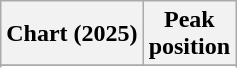<table class="wikitable sortable plainrowheaders" style="text-align:center">
<tr>
<th scope="col">Chart (2025)</th>
<th scope="col">Peak<br>position</th>
</tr>
<tr>
</tr>
<tr>
</tr>
<tr>
</tr>
</table>
